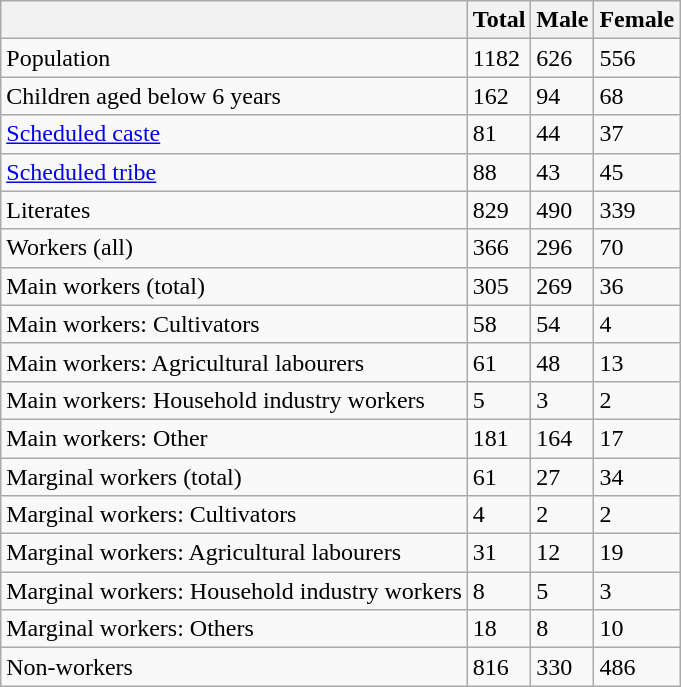<table class="wikitable sortable">
<tr>
<th></th>
<th>Total</th>
<th>Male</th>
<th>Female</th>
</tr>
<tr>
<td>Population</td>
<td>1182</td>
<td>626</td>
<td>556</td>
</tr>
<tr>
<td>Children aged below 6 years</td>
<td>162</td>
<td>94</td>
<td>68</td>
</tr>
<tr>
<td><a href='#'>Scheduled caste</a></td>
<td>81</td>
<td>44</td>
<td>37</td>
</tr>
<tr>
<td><a href='#'>Scheduled tribe</a></td>
<td>88</td>
<td>43</td>
<td>45</td>
</tr>
<tr>
<td>Literates</td>
<td>829</td>
<td>490</td>
<td>339</td>
</tr>
<tr>
<td>Workers (all)</td>
<td>366</td>
<td>296</td>
<td>70</td>
</tr>
<tr>
<td>Main workers (total)</td>
<td>305</td>
<td>269</td>
<td>36</td>
</tr>
<tr>
<td>Main workers: Cultivators</td>
<td>58</td>
<td>54</td>
<td>4</td>
</tr>
<tr>
<td>Main workers: Agricultural labourers</td>
<td>61</td>
<td>48</td>
<td>13</td>
</tr>
<tr>
<td>Main workers: Household industry workers</td>
<td>5</td>
<td>3</td>
<td>2</td>
</tr>
<tr>
<td>Main workers: Other</td>
<td>181</td>
<td>164</td>
<td>17</td>
</tr>
<tr>
<td>Marginal workers (total)</td>
<td>61</td>
<td>27</td>
<td>34</td>
</tr>
<tr>
<td>Marginal workers: Cultivators</td>
<td>4</td>
<td>2</td>
<td>2</td>
</tr>
<tr>
<td>Marginal workers: Agricultural labourers</td>
<td>31</td>
<td>12</td>
<td>19</td>
</tr>
<tr>
<td>Marginal workers: Household industry workers</td>
<td>8</td>
<td>5</td>
<td>3</td>
</tr>
<tr>
<td>Marginal workers: Others</td>
<td>18</td>
<td>8</td>
<td>10</td>
</tr>
<tr>
<td>Non-workers</td>
<td>816</td>
<td>330</td>
<td>486</td>
</tr>
</table>
